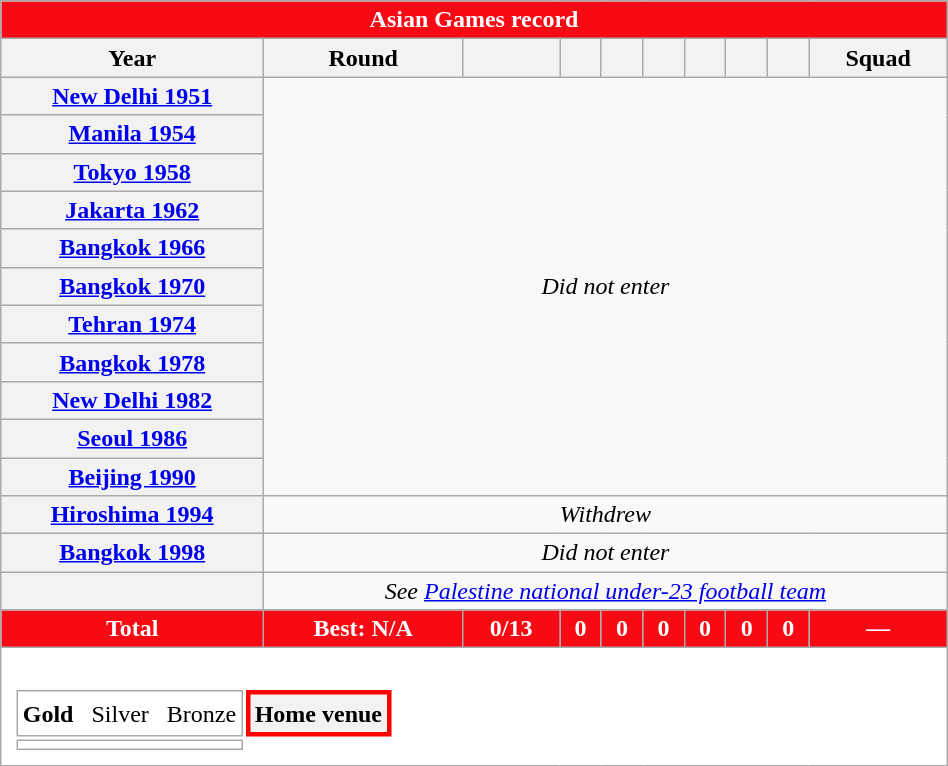<table class="wikitable plainrowheaders" style="min-width:50%; text-align:center;">
<tr>
<th colspan=10 style="color:white; width:80px; background:#F70A13;">Asian Games record</th>
</tr>
<tr>
<th scope="col">Year</th>
<th scope="col">Round</th>
<th scope="col"></th>
<th scope="col"></th>
<th scope="col"></th>
<th scope="col"></th>
<th scope="col"></th>
<th scope="col"></th>
<th scope="col"></th>
<th scope="col">Squad</th>
</tr>
<tr>
<th scope="row"> <a href='#'>New Delhi 1951</a></th>
<td colspan="9" rowspan="11"><em>Did not enter</em></td>
</tr>
<tr>
<th scope="row"> <a href='#'>Manila 1954</a></th>
</tr>
<tr>
<th scope="row"> <a href='#'>Tokyo 1958</a></th>
</tr>
<tr>
<th scope="row"> <a href='#'>Jakarta 1962</a></th>
</tr>
<tr>
<th scope="row"> <a href='#'>Bangkok 1966</a></th>
</tr>
<tr>
<th scope="row"> <a href='#'>Bangkok 1970</a></th>
</tr>
<tr>
<th scope="row"> <a href='#'>Tehran 1974</a></th>
</tr>
<tr>
<th scope="row"> <a href='#'>Bangkok 1978</a></th>
</tr>
<tr>
<th scope="row"> <a href='#'>New Delhi 1982</a></th>
</tr>
<tr>
<th scope="row"> <a href='#'>Seoul 1986</a></th>
</tr>
<tr>
<th scope="row"> <a href='#'>Beijing 1990</a></th>
</tr>
<tr>
<th scope="row"> <a href='#'>Hiroshima 1994</a></th>
<td colspan="9"><em>Withdrew</em></td>
</tr>
<tr>
<th scope="row"> <a href='#'>Bangkok 1998</a></th>
<td colspan="9"><em>Did not enter</em></td>
</tr>
<tr>
<th scope="row"></th>
<td colspan="9"><em>See <a href='#'>Palestine national under-23 football team</a></em></td>
</tr>
<tr>
<th style="color:white; background:#F70A13;">Total</th>
<th style="color:white; background:#F70A13;">Best: N/A</th>
<th style="color:white; background:#F70A13;">0/13</th>
<th style="color:white; background:#F70A13;">0</th>
<th style="color:white; background:#F70A13;">0</th>
<th style="color:white; background:#F70A13;">0</th>
<th style="color:white; background:#F70A13;">0</th>
<th style="color:white; background:#F70A13;">0</th>
<th style="color:white; background:#F70A13;">0</th>
<th style="color:white; background:#F70A13;">—</th>
</tr>
<tr>
<td colspan=10 style="background:white;padding:.5em"><br><table style="text-align:left">
<tr>
<td> <strong>Gold</strong>   Silver   Bronze</td>
<th style="border: 3px solid red" scope="row">Home venue</th>
</tr>
<tr>
<td style="font-size:12px"></td>
</tr>
</table>
</td>
</tr>
</table>
